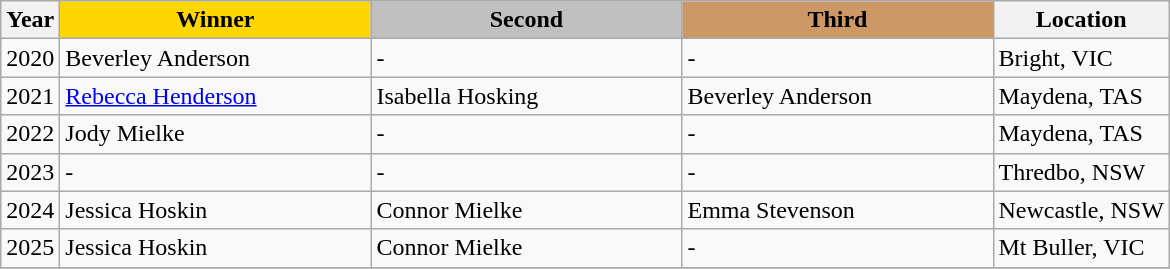<table class="wikitable sortable">
<tr>
<th>Year</th>
<th scope=col colspan=1 style="width:200px; color: black; background:gold;">Winner</th>
<th scope=col colspan=1 style="width:200px; color: black; background:silver;">Second</th>
<th scope=col colspan=1 style="width:200px; color: black; background:#cc9966;">Third</th>
<th>Location</th>
</tr>
<tr>
<td>2020</td>
<td>Beverley Anderson</td>
<td>-</td>
<td>-</td>
<td>Bright, VIC</td>
</tr>
<tr>
<td>2021</td>
<td><a href='#'>Rebecca Henderson</a></td>
<td>Isabella Hosking</td>
<td>Beverley Anderson</td>
<td>Maydena, TAS</td>
</tr>
<tr>
<td>2022</td>
<td>Jody Mielke</td>
<td>-</td>
<td>-</td>
<td>Maydena, TAS</td>
</tr>
<tr>
<td>2023</td>
<td>-</td>
<td>-</td>
<td>-</td>
<td>Thredbo, NSW</td>
</tr>
<tr>
<td>2024</td>
<td>Jessica Hoskin</td>
<td>Connor Mielke</td>
<td>Emma Stevenson</td>
<td>Newcastle, NSW</td>
</tr>
<tr>
<td>2025</td>
<td>Jessica Hoskin</td>
<td>Connor Mielke</td>
<td>-</td>
<td>Mt Buller, VIC</td>
</tr>
<tr>
</tr>
</table>
